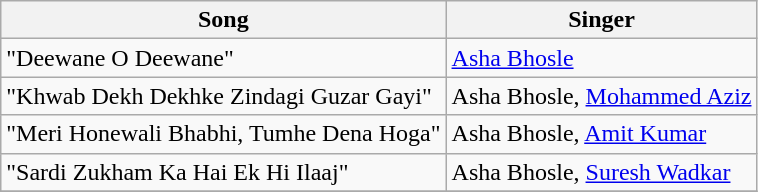<table class="wikitable">
<tr>
<th>Song</th>
<th>Singer</th>
</tr>
<tr>
<td>"Deewane O Deewane"</td>
<td><a href='#'>Asha Bhosle</a></td>
</tr>
<tr>
<td>"Khwab Dekh Dekhke Zindagi Guzar Gayi"</td>
<td>Asha Bhosle, <a href='#'>Mohammed Aziz</a></td>
</tr>
<tr>
<td>"Meri Honewali Bhabhi, Tumhe Dena Hoga"</td>
<td>Asha Bhosle, <a href='#'>Amit Kumar</a></td>
</tr>
<tr>
<td>"Sardi Zukham Ka Hai Ek Hi Ilaaj"</td>
<td>Asha Bhosle, <a href='#'>Suresh Wadkar</a></td>
</tr>
<tr>
</tr>
</table>
